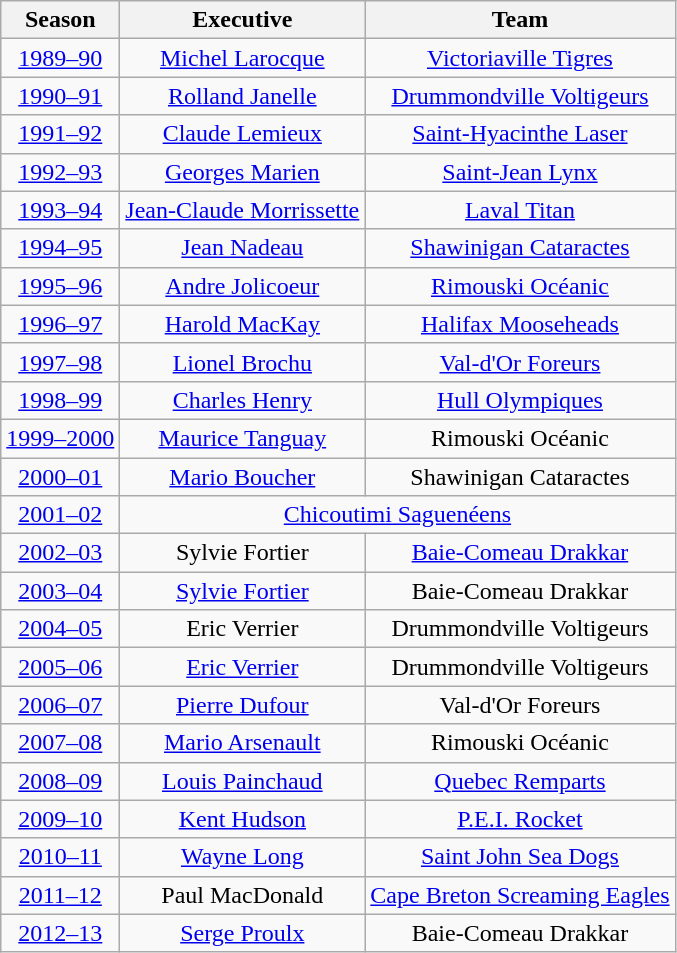<table class="wikitable" style="text-align:center">
<tr>
<th>Season</th>
<th>Executive</th>
<th>Team</th>
</tr>
<tr>
<td><a href='#'>1989–90</a></td>
<td><a href='#'>Michel Larocque</a></td>
<td><a href='#'>Victoriaville Tigres</a></td>
</tr>
<tr>
<td><a href='#'>1990–91</a></td>
<td><a href='#'>Rolland Janelle</a></td>
<td><a href='#'>Drummondville Voltigeurs</a></td>
</tr>
<tr>
<td><a href='#'>1991–92</a></td>
<td><a href='#'>Claude Lemieux</a></td>
<td><a href='#'>Saint-Hyacinthe Laser</a></td>
</tr>
<tr>
<td><a href='#'>1992–93</a></td>
<td><a href='#'>Georges Marien</a></td>
<td><a href='#'>Saint-Jean Lynx</a></td>
</tr>
<tr>
<td><a href='#'>1993–94</a></td>
<td><a href='#'>Jean-Claude Morrissette</a></td>
<td><a href='#'>Laval Titan</a></td>
</tr>
<tr>
<td><a href='#'>1994–95</a></td>
<td><a href='#'>Jean Nadeau</a></td>
<td><a href='#'>Shawinigan Cataractes</a></td>
</tr>
<tr>
<td><a href='#'>1995–96</a></td>
<td><a href='#'>Andre Jolicoeur</a></td>
<td><a href='#'>Rimouski Océanic</a></td>
</tr>
<tr>
<td><a href='#'>1996–97</a></td>
<td><a href='#'>Harold MacKay</a></td>
<td><a href='#'>Halifax Mooseheads</a></td>
</tr>
<tr>
<td><a href='#'>1997–98</a></td>
<td><a href='#'>Lionel Brochu</a></td>
<td><a href='#'>Val-d'Or Foreurs</a></td>
</tr>
<tr>
<td><a href='#'>1998–99</a></td>
<td><a href='#'>Charles Henry</a></td>
<td><a href='#'>Hull Olympiques</a></td>
</tr>
<tr>
<td><a href='#'>1999–2000</a></td>
<td><a href='#'>Maurice Tanguay</a></td>
<td>Rimouski Océanic</td>
</tr>
<tr>
<td><a href='#'>2000–01</a></td>
<td><a href='#'>Mario Boucher</a></td>
<td>Shawinigan Cataractes</td>
</tr>
<tr>
<td><a href='#'>2001–02</a></td>
<td colspan="2"><a href='#'>Chicoutimi Saguenéens</a></td>
</tr>
<tr>
<td><a href='#'>2002–03</a></td>
<td>Sylvie Fortier</td>
<td><a href='#'>Baie-Comeau Drakkar</a></td>
</tr>
<tr>
<td><a href='#'>2003–04</a></td>
<td><a href='#'>Sylvie Fortier</a></td>
<td>Baie-Comeau Drakkar</td>
</tr>
<tr>
<td><a href='#'>2004–05</a></td>
<td>Eric Verrier</td>
<td>Drummondville Voltigeurs</td>
</tr>
<tr>
<td><a href='#'>2005–06</a></td>
<td><a href='#'>Eric Verrier</a></td>
<td>Drummondville Voltigeurs</td>
</tr>
<tr>
<td><a href='#'>2006–07</a></td>
<td><a href='#'>Pierre Dufour</a></td>
<td>Val-d'Or Foreurs</td>
</tr>
<tr>
<td><a href='#'>2007–08</a></td>
<td><a href='#'>Mario Arsenault</a></td>
<td>Rimouski Océanic</td>
</tr>
<tr>
<td><a href='#'>2008–09</a></td>
<td><a href='#'>Louis Painchaud</a></td>
<td><a href='#'>Quebec Remparts</a></td>
</tr>
<tr>
<td><a href='#'>2009–10</a></td>
<td><a href='#'>Kent Hudson</a></td>
<td><a href='#'>P.E.I. Rocket</a></td>
</tr>
<tr>
<td><a href='#'>2010–11</a></td>
<td><a href='#'>Wayne Long</a></td>
<td><a href='#'>Saint John Sea Dogs</a></td>
</tr>
<tr>
<td><a href='#'>2011–12</a></td>
<td>Paul MacDonald</td>
<td><a href='#'>Cape Breton Screaming Eagles</a></td>
</tr>
<tr>
<td><a href='#'>2012–13</a></td>
<td><a href='#'>Serge Proulx</a></td>
<td>Baie-Comeau Drakkar</td>
</tr>
</table>
